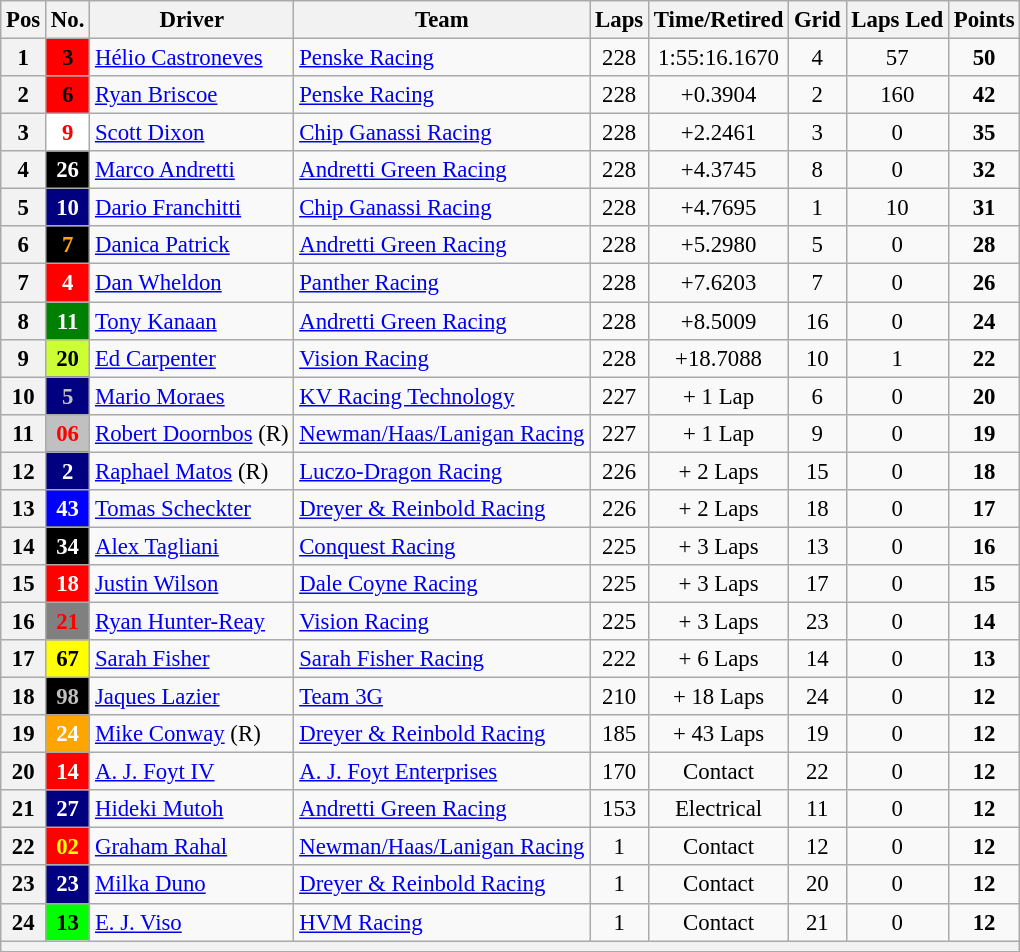<table class="wikitable" style="font-size:95%;">
<tr>
<th>Pos</th>
<th>No.</th>
<th>Driver</th>
<th>Team</th>
<th>Laps</th>
<th>Time/Retired</th>
<th>Grid</th>
<th>Laps Led</th>
<th>Points</th>
</tr>
<tr>
<th>1</th>
<td style="background:#FF0000; color:black;" align="center"><strong>3</strong></td>
<td> <a href='#'>Hélio Castroneves</a></td>
<td><a href='#'>Penske Racing</a></td>
<td align=center>228</td>
<td align=center>1:55:16.1670</td>
<td align=center>4</td>
<td align=center>57</td>
<td align=center><strong>50</strong></td>
</tr>
<tr>
<th>2</th>
<td style="background:#FF0000; color:black;" align="center"><strong>6</strong></td>
<td> <a href='#'>Ryan Briscoe</a></td>
<td><a href='#'>Penske Racing</a></td>
<td align=center>228</td>
<td align=center>+0.3904</td>
<td align=center>2</td>
<td align=center>160</td>
<td align=center><strong>42</strong></td>
</tr>
<tr>
<th>3</th>
<td style="background:#FFFFFF; color:red;" align=center><strong>9</strong></td>
<td> <a href='#'>Scott Dixon</a></td>
<td><a href='#'>Chip Ganassi Racing</a></td>
<td align=center>228</td>
<td align=center>+2.2461</td>
<td align=center>3</td>
<td align=center>0</td>
<td align=center><strong>35</strong></td>
</tr>
<tr>
<th>4</th>
<td style="background:#000000; color:white;" align=center><strong>26</strong></td>
<td> <a href='#'>Marco Andretti</a></td>
<td><a href='#'>Andretti Green Racing</a></td>
<td align=center>228</td>
<td align=center>+4.3745</td>
<td align=center>8</td>
<td align=center>0</td>
<td align=center><strong>32</strong></td>
</tr>
<tr>
<th>5</th>
<td style="background:Navy; color:White;" align=center><strong>10</strong></td>
<td> <a href='#'>Dario Franchitti</a></td>
<td><a href='#'>Chip Ganassi Racing</a></td>
<td align=center>228</td>
<td align=center>+4.7695</td>
<td align=center>1</td>
<td align=center>10</td>
<td align=center><strong>31</strong></td>
</tr>
<tr>
<th>6</th>
<td style="background:#000000; color:orange;" align=center><strong>7</strong></td>
<td> <a href='#'>Danica Patrick</a></td>
<td><a href='#'>Andretti Green Racing</a></td>
<td align=center>228</td>
<td align=center>+5.2980</td>
<td align=center>5</td>
<td align=center>0</td>
<td align=center><strong>28</strong></td>
</tr>
<tr>
<th>7</th>
<td style="background:red; color:white;" align=center><strong>4</strong></td>
<td> <a href='#'>Dan Wheldon</a></td>
<td><a href='#'>Panther Racing</a></td>
<td align=center>228</td>
<td align=center>+7.6203</td>
<td align=center>7</td>
<td align=center>0</td>
<td align=center><strong>26</strong></td>
</tr>
<tr>
<th>8</th>
<td style="background:green; color:white;" align=center><strong>11</strong></td>
<td> <a href='#'>Tony Kanaan</a></td>
<td><a href='#'>Andretti Green Racing</a></td>
<td align=center>228</td>
<td align=center>+8.5009</td>
<td align=center>16</td>
<td align=center>0</td>
<td align=center><strong>24</strong></td>
</tr>
<tr>
<th>9</th>
<td style="background:#CCFF33; color:black;" align=center><strong>20</strong></td>
<td> <a href='#'>Ed Carpenter</a></td>
<td><a href='#'>Vision Racing</a></td>
<td align=center>228</td>
<td align=center>+18.7088</td>
<td align=center>10</td>
<td align=center>1</td>
<td align=center><strong>22</strong></td>
</tr>
<tr>
<th>10</th>
<td style="background:navy; color:silver;" align=center><strong>5</strong></td>
<td> <a href='#'>Mario Moraes</a></td>
<td><a href='#'>KV Racing Technology</a></td>
<td align=center>227</td>
<td align=center>+ 1 Lap</td>
<td align=center>6</td>
<td align=center>0</td>
<td align=center><strong>20</strong></td>
</tr>
<tr>
<th>11</th>
<td style="background:silver; color:red;" align=center><strong>06</strong></td>
<td> <a href='#'>Robert Doornbos</a> (R)</td>
<td><a href='#'>Newman/Haas/Lanigan Racing</a></td>
<td align=center>227</td>
<td align=center>+ 1 Lap</td>
<td align=center>9</td>
<td align=center>0</td>
<td align=center><strong>19</strong></td>
</tr>
<tr>
<th>12</th>
<td style="background:navy; color:white;" align=center><strong>2</strong></td>
<td> <a href='#'>Raphael Matos</a> (R)</td>
<td><a href='#'>Luczo-Dragon Racing</a></td>
<td align=center>226</td>
<td align=center>+ 2 Laps</td>
<td align=center>15</td>
<td align=center>0</td>
<td align=center><strong>18</strong></td>
</tr>
<tr>
<th>13</th>
<td style="background:blue; color:white;" align=center><strong>43</strong></td>
<td> <a href='#'>Tomas Scheckter</a></td>
<td><a href='#'>Dreyer & Reinbold Racing</a></td>
<td align=center>226</td>
<td align=center>+ 2 Laps</td>
<td align=center>18</td>
<td align=center>0</td>
<td align=center><strong>17</strong></td>
</tr>
<tr>
<th>14</th>
<td style="background:black; color:white;" align=center><strong>34</strong></td>
<td> <a href='#'>Alex Tagliani</a></td>
<td><a href='#'>Conquest Racing</a></td>
<td align=center>225</td>
<td align=center>+ 3 Laps</td>
<td align=center>13</td>
<td align=center>0</td>
<td align=center><strong>16</strong></td>
</tr>
<tr>
<th>15</th>
<td style="background:red; color:white;" align=center><strong>18</strong></td>
<td> <a href='#'>Justin Wilson</a></td>
<td><a href='#'>Dale Coyne Racing</a></td>
<td align=center>225</td>
<td align=center>+ 3 Laps</td>
<td align=center>17</td>
<td align=center>0</td>
<td align=center><strong>15</strong></td>
</tr>
<tr>
<th>16</th>
<td style="background:gray; color:red;" align="center"><strong>21</strong></td>
<td> <a href='#'>Ryan Hunter-Reay</a></td>
<td><a href='#'>Vision Racing</a></td>
<td align=center>225</td>
<td align=center>+ 3 Laps</td>
<td align=center>23</td>
<td align=center>0</td>
<td align=center><strong>14</strong></td>
</tr>
<tr>
<th>17</th>
<td style="background:yellow; color:black;" align=center><strong>67</strong></td>
<td nowrap> <a href='#'>Sarah Fisher</a></td>
<td><a href='#'>Sarah Fisher Racing</a></td>
<td align=center>222</td>
<td align=center>+ 6 Laps</td>
<td align=center>14</td>
<td align=center>0</td>
<td align=center><strong>13</strong></td>
</tr>
<tr>
<th>18</th>
<td style="background:black; color:silver;" align=center><strong>98</strong></td>
<td> <a href='#'>Jaques Lazier</a></td>
<td><a href='#'>Team 3G</a></td>
<td align=center>210</td>
<td align=center>+ 18 Laps</td>
<td align=center>24</td>
<td align=center>0</td>
<td align=center><strong>12</strong></td>
</tr>
<tr>
<th>19</th>
<td style="background:orange; color:white;" align=center><strong>24</strong></td>
<td> <a href='#'>Mike Conway</a> (R)</td>
<td><a href='#'>Dreyer & Reinbold Racing</a></td>
<td align=center>185</td>
<td align=center>+ 43 Laps</td>
<td align=center>19</td>
<td align=center>0</td>
<td align=center><strong>12</strong></td>
</tr>
<tr>
<th>20</th>
<td style="background:#FF0000; color:white;" align=center><strong>14</strong></td>
<td> <a href='#'>A. J. Foyt IV</a></td>
<td><a href='#'>A. J. Foyt Enterprises</a></td>
<td align=center>170</td>
<td align=center>Contact</td>
<td align=center>22</td>
<td align=center>0</td>
<td align=center><strong>12</strong></td>
</tr>
<tr>
<th>21</th>
<td style="background:navy; color:white;" align=center><strong>27</strong></td>
<td> <a href='#'>Hideki Mutoh</a></td>
<td><a href='#'>Andretti Green Racing</a></td>
<td align=center>153</td>
<td align=center>Electrical</td>
<td align=center>11</td>
<td align=center>0</td>
<td align=center><strong>12</strong></td>
</tr>
<tr>
<th>22</th>
<td style="background:red; color:yellow;" align=center><strong>02</strong></td>
<td> <a href='#'>Graham Rahal</a></td>
<td><a href='#'>Newman/Haas/Lanigan Racing</a></td>
<td align=center>1</td>
<td align=center>Contact</td>
<td align=center>12</td>
<td align=center>0</td>
<td align=center><strong>12</strong></td>
</tr>
<tr>
<th>23</th>
<td style="background:navy; color:white;" align=center><strong>23</strong></td>
<td nowrap> <a href='#'>Milka Duno</a></td>
<td><a href='#'>Dreyer & Reinbold Racing</a></td>
<td align=center>1</td>
<td align=center>Contact</td>
<td align=center>20</td>
<td align=center>0</td>
<td align=center><strong>12</strong></td>
</tr>
<tr>
<th>24</th>
<td style="background:lime; color:black;" align=center><strong>13</strong></td>
<td> <a href='#'>E. J. Viso</a></td>
<td><a href='#'>HVM Racing</a></td>
<td align=center>1</td>
<td align=center>Contact</td>
<td align=center>21</td>
<td align=center>0</td>
<td align=center><strong>12</strong></td>
</tr>
<tr>
<th colspan=9></th>
</tr>
<tr>
</tr>
</table>
